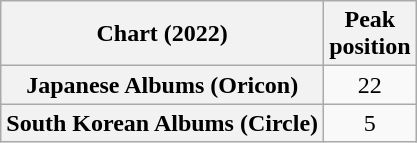<table class="wikitable sortable plainrowheaders" style="text-align:center">
<tr>
<th scope="col">Chart (2022)</th>
<th scope="col">Peak<br>position</th>
</tr>
<tr>
<th scope="row">Japanese Albums (Oricon)</th>
<td>22</td>
</tr>
<tr>
<th scope="row">South Korean Albums (Circle)</th>
<td>5</td>
</tr>
</table>
